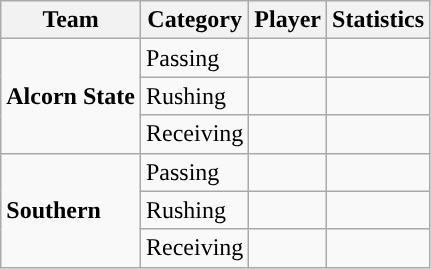<table class="wikitable" style="float: left;">
<tr>
<th>Team</th>
<th>Category</th>
<th>Player</th>
<th>Statistics</th>
</tr>
<tr>
<td rowspan=3><strong>Alcorn State</strong></td>
<td>Passing</td>
<td> </td>
<td> </td>
</tr>
<tr>
<td>Rushing</td>
<td> </td>
<td> </td>
</tr>
<tr>
<td>Receiving</td>
<td> </td>
<td> </td>
</tr>
<tr>
<td rowspan=3><strong>Southern</strong></td>
<td>Passing</td>
<td> </td>
<td> </td>
</tr>
<tr>
<td>Rushing</td>
<td> </td>
<td> </td>
</tr>
<tr>
<td>Receiving</td>
<td> </td>
<td> </td>
</tr>
</table>
